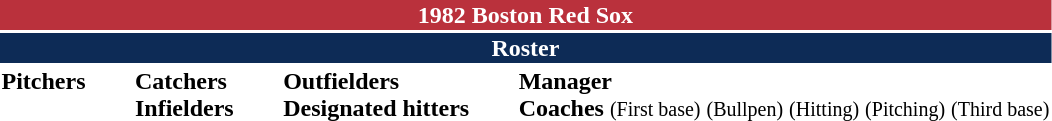<table class="toccolours" style="text-align: left;">
<tr>
<th colspan="10" style="background-color: #ba313c; color: white; text-align: center;">1982 Boston Red Sox</th>
</tr>
<tr>
<td colspan="10" style="background-color: #0d2b56; color: white; text-align: center;"><strong>Roster</strong></td>
</tr>
<tr>
<td valign="top"><strong>Pitchers</strong><br>












</td>
<td width="25px"></td>
<td valign="top"><strong>Catchers</strong><br>



<strong>Infielders</strong>







</td>
<td width="25px"></td>
<td valign="top"><strong>Outfielders</strong><br>




<strong>Designated hitters</strong>

</td>
<td width="25px"></td>
<td valign="top"><strong>Manager</strong><br>
<strong>Coaches</strong>
 <small>(First base)</small>
 <small>(Bullpen)</small>
 <small>(Hitting)</small>
 <small>(Pitching)</small>
 <small>(Third base)</small></td>
</tr>
<tr>
</tr>
</table>
